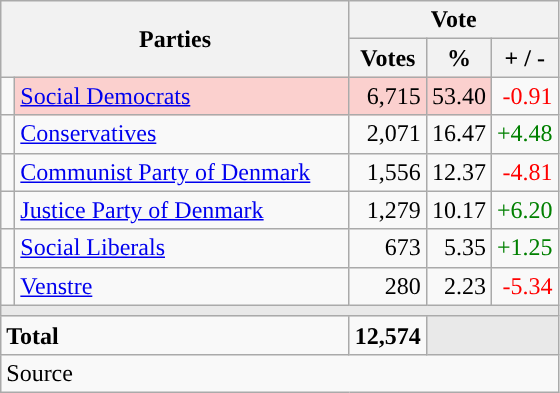<table class="wikitable" style="text-align:right;">
<tr>
<th style="text-align:centre;" rowspan="2" colspan="2" width="225">Parties</th>
<th colspan="3">Vote</th>
</tr>
<tr>
<th width="15">Votes</th>
<th width="15">%</th>
<th width="15">+ / -</th>
</tr>
<tr>
<td width="2" style="color:inherit;background:"></td>
<td bgcolor=#fbd0ce  align="left"><a href='#'>Social Democrats</a></td>
<td bgcolor=#fbd0ce>6,715</td>
<td bgcolor=#fbd0ce>53.40</td>
<td style=color:red;>-0.91</td>
</tr>
<tr>
<td width="2" style="color:inherit;background:"></td>
<td align="left"><a href='#'>Conservatives</a></td>
<td>2,071</td>
<td>16.47</td>
<td style=color:green;>+4.48</td>
</tr>
<tr>
<td width="2" style="color:inherit;background:"></td>
<td align="left"><a href='#'>Communist Party of Denmark</a></td>
<td>1,556</td>
<td>12.37</td>
<td style=color:red;>-4.81</td>
</tr>
<tr>
<td width="2" style="color:inherit;background:"></td>
<td align="left"><a href='#'>Justice Party of Denmark</a></td>
<td>1,279</td>
<td>10.17</td>
<td style=color:green;>+6.20</td>
</tr>
<tr>
<td width="2" style="color:inherit;background:"></td>
<td align="left"><a href='#'>Social Liberals</a></td>
<td>673</td>
<td>5.35</td>
<td style=color:green;>+1.25</td>
</tr>
<tr>
<td width="2" style="color:inherit;background:"></td>
<td align="left"><a href='#'>Venstre</a></td>
<td>280</td>
<td>2.23</td>
<td style=color:red;>-5.34</td>
</tr>
<tr>
<td colspan="7" bgcolor="#E9E9E9"></td>
</tr>
<tr>
<td align="left" colspan="2"><strong>Total</strong></td>
<td><strong>12,574</strong></td>
<td bgcolor="#E9E9E9" colspan="2"></td>
</tr>
<tr>
<td align="left" colspan="6">Source</td>
</tr>
</table>
